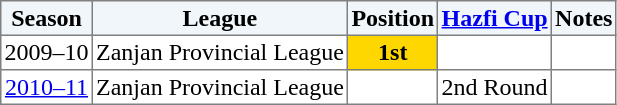<table border="1" cellpadding="2" style="border-collapse:collapse; text-align:center; font-size:normal;">
<tr style="background:#f0f6fa;">
<th>Season</th>
<th>League</th>
<th>Position</th>
<th><a href='#'>Hazfi Cup</a></th>
<th>Notes</th>
</tr>
<tr>
<td>2009–10</td>
<td>Zanjan Provincial League</td>
<td bgcolor=gold><strong>1st</strong></td>
<td></td>
<td></td>
</tr>
<tr>
<td><a href='#'>2010–11</a></td>
<td>Zanjan Provincial League</td>
<td></td>
<td>2nd Round</td>
<td></td>
</tr>
</table>
